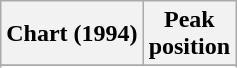<table class="wikitable sortable plainrowheaders" style="text-align:center">
<tr>
<th scope="col">Chart (1994)</th>
<th scope="col">Peak<br> position</th>
</tr>
<tr>
</tr>
<tr>
</tr>
</table>
